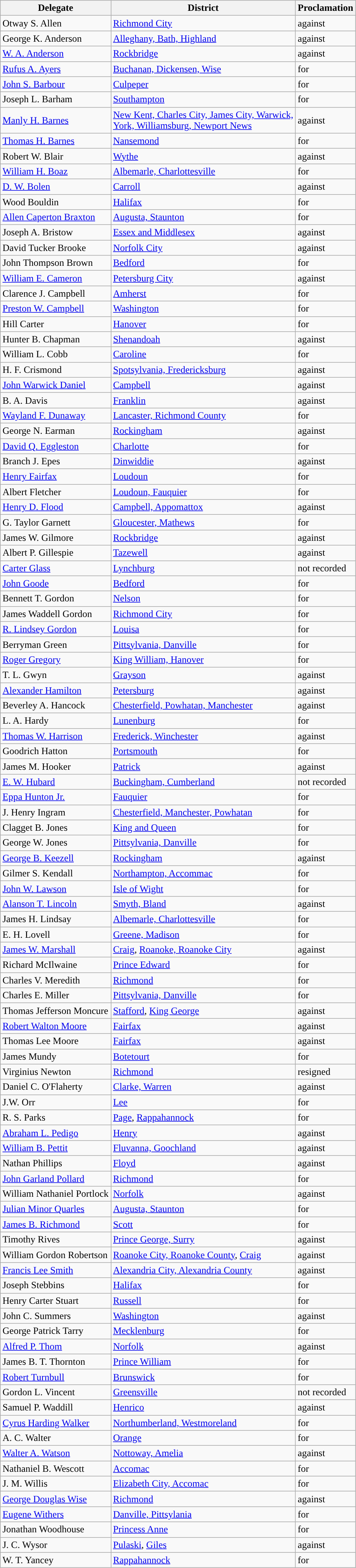<table class="wikitable sortable">
<tr>
<th scope="col">Delegate</th>
<th scope="col">District</th>
<th scope="col">Proclamation</th>
</tr>
<tr>
<td data-sort-value="Allen, Otway">Otway S. Allen</td>
<td><a href='#'>Richmond City</a></td>
<td>against</td>
</tr>
<tr>
<td data-sort-value="Anderson, George K.">George K. Anderson</td>
<td><a href='#'>Alleghany, Bath, Highland</a></td>
<td>against</td>
</tr>
<tr>
<td data-sort-value="Anderson, W. A."><a href='#'>W. A. Anderson</a></td>
<td><a href='#'>Rockbridge</a></td>
<td>against</td>
</tr>
<tr>
<td data-sort-value="Ayers, Rufus A."><a href='#'>Rufus A. Ayers</a></td>
<td><a href='#'>Buchanan, Dickensen, Wise</a></td>
<td>for</td>
</tr>
<tr>
<td data-sort-value="Barbour, John S."><a href='#'>John S. Barbour</a></td>
<td><a href='#'>Culpeper</a></td>
<td>for</td>
</tr>
<tr>
<td data-sort-value="Barham, Joseph L.">Joseph L. Barham</td>
<td><a href='#'>Southampton</a></td>
<td>for</td>
</tr>
<tr>
<td data-sort-value="Barnes, M. H."><a href='#'>Manly H. Barnes</a></td>
<td><a href='#'>New Kent, Charles City, James City, Warwick,<br>York, Williamsburg, Newport News</a></td>
<td>against</td>
</tr>
<tr>
<td data-sort-value="Barnes, Thomas S."><a href='#'>Thomas H. Barnes</a></td>
<td><a href='#'>Nansemond</a></td>
<td>for</td>
</tr>
<tr>
<td data-sort-value="Blair, Robert W.">Robert W. Blair</td>
<td><a href='#'>Wythe</a></td>
<td>against</td>
</tr>
<tr>
<td data-sort-value="Boaz, W. H."><a href='#'>William H. Boaz</a></td>
<td><a href='#'>Albemarle, Charlottesville</a></td>
<td>for</td>
</tr>
<tr>
<td data-sort-value="Bolen, D. W."><a href='#'>D. W. Bolen</a></td>
<td><a href='#'>Carroll</a></td>
<td>against</td>
</tr>
<tr>
<td data-sort-value="Bouldin, Wood">Wood Bouldin</td>
<td><a href='#'>Halifax</a></td>
<td>for</td>
</tr>
<tr>
<td data-sort-value="Braxton, A. C."><a href='#'>Allen Caperton Braxton</a></td>
<td><a href='#'>Augusta, Staunton</a></td>
<td>for</td>
</tr>
<tr>
<td data-sort-value="Bristow, J. A.">Joseph A. Bristow</td>
<td><a href='#'>Essex and Middlesex</a></td>
<td>against</td>
</tr>
<tr>
<td data-sort-value="Brooke, D. Tucker">David Tucker Brooke</td>
<td><a href='#'>Norfolk City</a></td>
<td>against</td>
</tr>
<tr>
<td data-sort-value="Brown, John Thompson">John Thompson Brown</td>
<td><a href='#'>Bedford</a></td>
<td>for</td>
</tr>
<tr>
<td data-sort-value="Cameron, William E."><a href='#'>William E. Cameron</a></td>
<td><a href='#'>Petersburg City</a></td>
<td>against</td>
</tr>
<tr>
<td data-sort-value="Campbell, Clarence">Clarence J. Campbell</td>
<td><a href='#'>Amherst</a></td>
<td>for</td>
</tr>
<tr>
<td data-sort-value="Campbell, P. W."><a href='#'>Preston W. Campbell</a></td>
<td><a href='#'>Washington</a></td>
<td>for</td>
</tr>
<tr>
<td data-sort-value="Carter, Hill">Hill Carter</td>
<td><a href='#'>Hanover</a></td>
<td>for</td>
</tr>
<tr>
<td data-sort-value="Chapman, Hunter B.">Hunter B. Chapman</td>
<td><a href='#'>Shenandoah</a></td>
<td>against</td>
</tr>
<tr>
<td data-sort-value="Cobb, W. L.">William L. Cobb</td>
<td><a href='#'>Caroline</a></td>
<td>for</td>
</tr>
<tr>
<td data-sort-value="Crismond, H. F.">H. F. Crismond</td>
<td><a href='#'>Spotsylvania, Fredericksburg</a></td>
<td>against</td>
</tr>
<tr>
<td data-sort-value="Daniel, John"><a href='#'>John Warwick Daniel</a></td>
<td><a href='#'>Campbell</a></td>
<td>against</td>
</tr>
<tr>
<td data-sort-value="Davis, B. A.">B. A. Davis</td>
<td><a href='#'>Franklin</a></td>
<td>against</td>
</tr>
<tr>
<td data-sort-value="Dunaway, W. F."><a href='#'>Wayland F. Dunaway</a></td>
<td><a href='#'>Lancaster, Richmond County</a></td>
<td>for</td>
</tr>
<tr>
<td data-sort-value="Earman, George N.">George N. Earman</td>
<td><a href='#'>Rockingham</a></td>
<td>against</td>
</tr>
<tr>
<td data-sort-value="Eggleston, D. Q."><a href='#'>David Q. Eggleston</a></td>
<td><a href='#'>Charlotte</a></td>
<td>for</td>
</tr>
<tr>
<td data-sort-value="Epes, B. J.">Branch J. Epes</td>
<td><a href='#'>Dinwiddie</a></td>
<td>against</td>
</tr>
<tr>
<td data-sort-value="Fairfax, Henry"><a href='#'>Henry Fairfax</a></td>
<td><a href='#'>Loudoun</a></td>
<td>for</td>
</tr>
<tr>
<td data-sort-value="Fletcher, Albert">Albert Fletcher</td>
<td><a href='#'>Loudoun, Fauquier</a></td>
<td>for</td>
</tr>
<tr>
<td data-sort-value="Flood, H. D."><a href='#'>Henry D. Flood</a></td>
<td><a href='#'>Campbell, Appomattox</a></td>
<td>against</td>
</tr>
<tr>
<td data-sort-value="Garnett, G. T.">G. Taylor Garnett</td>
<td><a href='#'>Gloucester, Mathews</a></td>
<td>for</td>
</tr>
<tr>
<td data-sort-value="Gilmore, J. W.">James W. Gilmore</td>
<td><a href='#'>Rockbridge</a></td>
<td>against</td>
</tr>
<tr>
<td data-sort-value="Gillespie, A. P.">Albert P. Gillespie</td>
<td><a href='#'>Tazewell</a></td>
<td>against</td>
</tr>
<tr>
<td data-sort-value="Glass, Carter"><a href='#'>Carter Glass</a></td>
<td><a href='#'>Lynchburg</a></td>
<td>not recorded</td>
</tr>
<tr>
<td data-sort-value="Goode, John"><a href='#'>John Goode</a></td>
<td><a href='#'>Bedford</a></td>
<td>for</td>
</tr>
<tr>
<td data-sort-value="Gordon, B. T.">Bennett T. Gordon</td>
<td><a href='#'>Nelson</a></td>
<td>for</td>
</tr>
<tr>
<td data-sort-value="Gordon, James W.">James Waddell Gordon</td>
<td><a href='#'>Richmond City</a></td>
<td>for</td>
</tr>
<tr>
<td data-sort-value="Gordon, R. Lindsey"><a href='#'>R. Lindsey Gordon</a></td>
<td><a href='#'>Louisa</a></td>
<td>for</td>
</tr>
<tr>
<td data-sort-value="Green, Berryman">Berryman Green</td>
<td><a href='#'>Pittsylvania, Danville</a></td>
<td>for</td>
</tr>
<tr>
<td data-sort-value="Gregory, Roger"><a href='#'>Roger Gregory</a></td>
<td><a href='#'>King William, Hanover</a></td>
<td>for</td>
</tr>
<tr>
<td data-sort-value="Gwyn, T. L.">T. L. Gwyn</td>
<td><a href='#'>Grayson</a></td>
<td>against</td>
</tr>
<tr>
<td data-sort-value="Hamilton, Alexander"><a href='#'>Alexander Hamilton</a></td>
<td><a href='#'>Petersburg</a></td>
<td>against</td>
</tr>
<tr>
<td data-sort-value="Hancock, B. A.">Beverley A. Hancock</td>
<td><a href='#'>Chesterfield, Powhatan, Manchester</a></td>
<td>against</td>
</tr>
<tr>
<td data-sort-value="Hardy, L. A.">L. A. Hardy</td>
<td><a href='#'>Lunenburg</a></td>
<td>for</td>
</tr>
<tr>
<td data-sort-value="Harrison, T. W."><a href='#'>Thomas W. Harrison</a></td>
<td><a href='#'>Frederick, Winchester</a></td>
<td>against</td>
</tr>
<tr>
<td data-sort-value="Hatton, Goodrich">Goodrich Hatton</td>
<td><a href='#'>Portsmouth</a></td>
<td>for</td>
</tr>
<tr>
<td data-sort-value="Hooker, J. M.">James M. Hooker</td>
<td><a href='#'>Patrick</a></td>
<td>against</td>
</tr>
<tr>
<td data-sort-value="Hubard, E. W."><a href='#'>E. W. Hubard</a></td>
<td><a href='#'>Buckingham, Cumberland</a></td>
<td>not recorded</td>
</tr>
<tr>
<td data-sort-value="Hunton, Eppa Jr."><a href='#'>Eppa Hunton Jr.</a></td>
<td><a href='#'>Fauquier</a></td>
<td>for</td>
</tr>
<tr>
<td data-sort-value="Ingram, J. H.">J. Henry Ingram</td>
<td><a href='#'>Chesterfield, Manchester, Powhatan</a></td>
<td>for</td>
</tr>
<tr>
<td data-sort-value="Jones, Clagget B.">Clagget B. Jones</td>
<td><a href='#'>King and Queen</a></td>
<td>for</td>
</tr>
<tr>
<td data-sort-value="Jones, G. W.">George W. Jones</td>
<td><a href='#'>Pittsylvania, Danville</a></td>
<td>for</td>
</tr>
<tr>
<td data-sort-value="Keezell, George B."><a href='#'>George B. Keezell</a></td>
<td><a href='#'>Rockingham</a></td>
<td>against</td>
</tr>
<tr>
<td data-sort-value="Kendall, Gilmer S.">Gilmer S. Kendall</td>
<td><a href='#'>Northampton, Accommac</a></td>
<td>for</td>
</tr>
<tr>
<td data-sort-value="Lawson, John"><a href='#'>John W. Lawson</a></td>
<td><a href='#'>Isle of Wight</a></td>
<td>for</td>
</tr>
<tr>
<td data-sort-value="Lincoln, A. T."><a href='#'>Alanson T. Lincoln</a></td>
<td><a href='#'>Smyth, Bland</a></td>
<td>against</td>
</tr>
<tr>
<td data-sort-value="Lindsay, J. H.">James H. Lindsay</td>
<td><a href='#'>Albemarle, Charlottesville</a></td>
<td>for</td>
</tr>
<tr>
<td data-sort-value="Lovell, E. H.">E. H. Lovell</td>
<td><a href='#'>Greene, Madison</a></td>
<td>for</td>
</tr>
<tr>
<td data-sort-value="Marshall, James W."><a href='#'>James W. Marshall</a></td>
<td><a href='#'>Craig</a>, <a href='#'>Roanoke, Roanoke City</a></td>
<td>against</td>
</tr>
<tr>
<td data-sort-value="McIlwaine, Richard">Richard McIlwaine</td>
<td><a href='#'>Prince Edward</a></td>
<td>for</td>
</tr>
<tr>
<td data-sort-value="Meredith, Charles V.">Charles V. Meredith</td>
<td><a href='#'>Richmond</a></td>
<td>for</td>
</tr>
<tr>
<td data-sort-value="Miller, C. E.">Charles E. Miller</td>
<td><a href='#'>Pittsylvania, Danville</a></td>
<td>for</td>
</tr>
<tr>
<td data-sort-value="Moncure, Thomas J.">Thomas Jefferson Moncure</td>
<td><a href='#'>Stafford</a>, <a href='#'>King George</a></td>
<td>against</td>
</tr>
<tr>
<td data-sort-value="Moore, R. Walton"><a href='#'>Robert Walton Moore</a></td>
<td><a href='#'>Fairfax</a></td>
<td>against</td>
</tr>
<tr>
<td data-sort-value="Moore, Thomas L.">Thomas Lee Moore</td>
<td><a href='#'>Fairfax</a></td>
<td>against</td>
</tr>
<tr>
<td data-sort-value="Mundy, James">James Mundy</td>
<td><a href='#'>Botetourt</a></td>
<td>for</td>
</tr>
<tr>
<td data-sort-value="Newton, Virginius">Virginius Newton</td>
<td><a href='#'>Richmond</a></td>
<td>resigned</td>
</tr>
<tr>
<td data-sort-value="O'Flaherty, D. C.">Daniel C. O'Flaherty</td>
<td><a href='#'>Clarke, Warren</a></td>
<td>against</td>
</tr>
<tr>
<td data-sort-value="Orr, J. W.">J.W. Orr</td>
<td><a href='#'>Lee</a></td>
<td>for</td>
</tr>
<tr>
<td data-sort-value="Parks, R. S.">R. S. Parks</td>
<td><a href='#'>Page</a>, <a href='#'>Rappahannock</a></td>
<td>for</td>
</tr>
<tr>
<td data-sort-value="Pedigo, A. L."><a href='#'>Abraham L. Pedigo</a></td>
<td><a href='#'>Henry</a></td>
<td>against</td>
</tr>
<tr>
<td data-sort-value="Pettit, William B."><a href='#'>William B. Pettit</a></td>
<td><a href='#'>Fluvanna, Goochland</a></td>
<td>against</td>
</tr>
<tr>
<td data-sort-value="Phillips, Nathan">Nathan Phillips</td>
<td><a href='#'>Floyd</a></td>
<td>against</td>
</tr>
<tr>
<td data-sort-value="Pollard, John Garland"><a href='#'>John Garland Pollard</a></td>
<td><a href='#'>Richmond</a></td>
<td>for</td>
</tr>
<tr>
<td data-sort-value="Portlock, W. N.">William Nathaniel Portlock</td>
<td><a href='#'>Norfolk</a></td>
<td>against</td>
</tr>
<tr>
<td data-sort-value="Quarles, J. M."><a href='#'>Julian Minor Quarles</a></td>
<td><a href='#'>Augusta, Staunton</a></td>
<td>for</td>
</tr>
<tr>
<td data-sort-value="Richmond, J. B."><a href='#'>James B. Richmond</a></td>
<td><a href='#'>Scott</a></td>
<td>for</td>
</tr>
<tr>
<td data-sort-value="Rives, Timothy">Timothy Rives</td>
<td><a href='#'>Prince George, Surry</a></td>
<td>against</td>
</tr>
<tr>
<td data-sort-value="Robertson, W. Gordon">William Gordon Robertson</td>
<td><a href='#'>Roanoke City, Roanoke County</a>, <a href='#'>Craig</a></td>
<td>against</td>
</tr>
<tr>
<td data-sort-value="Smith, Francis L."><a href='#'>Francis Lee Smith</a></td>
<td><a href='#'>Alexandria City, Alexandria County</a></td>
<td>against</td>
</tr>
<tr>
<td data-sort-value="Stebbins, Joseph">Joseph Stebbins</td>
<td><a href='#'>Halifax</a></td>
<td>for</td>
</tr>
<tr>
<td data-sort-value="Stuart, Henry C.">Henry Carter Stuart</td>
<td><a href='#'>Russell</a></td>
<td>for</td>
</tr>
<tr>
<td data-sort-value="Summers, John C.">John C. Summers</td>
<td><a href='#'>Washington</a></td>
<td>against</td>
</tr>
<tr>
<td data-sort-value="Tarry, George P.">George Patrick Tarry</td>
<td><a href='#'>Mecklenburg</a></td>
<td>for</td>
</tr>
<tr>
<td data-sort-value="Thom, Alfred P."><a href='#'>Alfred P. Thom</a></td>
<td><a href='#'>Norfolk</a></td>
<td>against</td>
</tr>
<tr>
<td data-sort-value="Thornton, J. B. T.">James B. T. Thornton</td>
<td><a href='#'>Prince William</a></td>
<td>for</td>
</tr>
<tr>
<td data-sort-value="Turnbull, Robert"><a href='#'>Robert Turnbull</a></td>
<td><a href='#'>Brunswick</a></td>
<td>for</td>
</tr>
<tr>
<td data-sort-value="Vincent, Gordon L.">Gordon L. Vincent</td>
<td><a href='#'>Greensville</a></td>
<td>not recorded</td>
</tr>
<tr>
<td data-sort-value="Waddill, S. P.">Samuel P. Waddill</td>
<td><a href='#'>Henrico</a></td>
<td>against</td>
</tr>
<tr>
<td data-sort-value="Walker, C. Harding"><a href='#'>Cyrus Harding Walker</a></td>
<td><a href='#'>Northumberland, Westmoreland</a></td>
<td>for</td>
</tr>
<tr>
<td data-sort-value="Walter, A. C.">A. C. Walter</td>
<td><a href='#'>Orange</a></td>
<td>for</td>
</tr>
<tr>
<td data-sort-value="Watson, Walter A."><a href='#'>Walter A. Watson</a></td>
<td><a href='#'>Nottoway, Amelia</a></td>
<td>against</td>
</tr>
<tr>
<td data-sort-value="Wescott, N. B.">Nathaniel B. Wescott</td>
<td><a href='#'>Accomac</a></td>
<td>for</td>
</tr>
<tr>
<td data-sort-value="Willis, J. M.">J. M. Willis</td>
<td><a href='#'>Elizabeth City, Accomac</a></td>
<td>for</td>
</tr>
<tr>
<td data-sort-value="Wise, George D."><a href='#'>George Douglas Wise</a></td>
<td><a href='#'>Richmond</a></td>
<td>against</td>
</tr>
<tr>
<td data-sort-value="Withers, Eugene"><a href='#'>Eugene Withers</a></td>
<td><a href='#'>Danville, Pittsylania</a></td>
<td>for</td>
</tr>
<tr>
<td data-sort-value="Woodhouse, Jonathan">Jonathan Woodhouse</td>
<td><a href='#'>Princess Anne</a></td>
<td>for</td>
</tr>
<tr>
<td data-sort-value="Wysor, J. C.">J. C. Wysor</td>
<td><a href='#'>Pulaski</a>, <a href='#'>Giles</a></td>
<td>against</td>
</tr>
<tr>
<td data-sort-value="Yancey, W. T.">W. T. Yancey</td>
<td><a href='#'>Rappahannock</a></td>
<td>for</td>
</tr>
</table>
